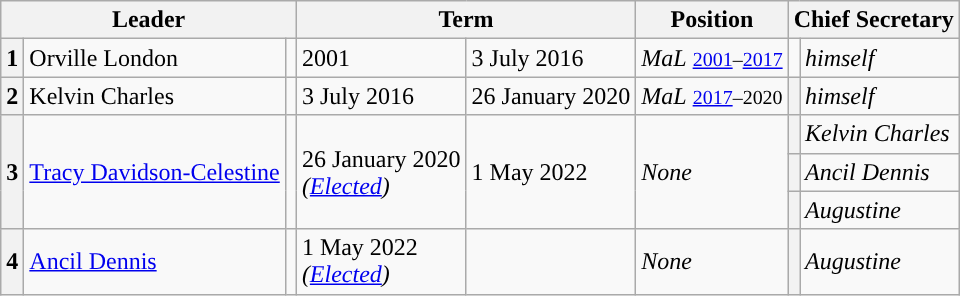<table class="wikitable">
<tr>
<th colspan="3">Leader</th>
<th colspan="2">Term</th>
<th>Position</th>
<th colspan="2">Chief Secretary</th>
</tr>
<tr>
<th style="background-color: "><strong>1</strong></th>
<td>Orville London</td>
<td></td>
<td>2001</td>
<td>3 July 2016</td>
<td><em>MaL</em> <small><a href='#'>2001</a>–<a href='#'>2017</a></small></td>
<td style="background-color: "></td>
<td><em>himself</em></td>
</tr>
<tr>
<th style="background-color: "><strong>2</strong></th>
<td>Kelvin Charles</td>
<td></td>
<td>3 July 2016</td>
<td>26 January 2020</td>
<td><em>MaL</em> <small><a href='#'>2017</a>–2020</small></td>
<th style="background-color: "></th>
<td><em>himself</em></td>
</tr>
<tr>
<th rowspan="3" style="background-color: "><strong>3</strong></th>
<td rowspan="3"><a href='#'>Tracy Davidson-Celestine</a></td>
<td rowspan="3"></td>
<td rowspan="3">26 January 2020<br><em>(<a href='#'>Elected</a>)</em></td>
<td rowspan="3">1 May 2022</td>
<td rowspan="3"><em>None</em></td>
<th style="background-color: "></th>
<td><em>Kelvin Charles</em></td>
</tr>
<tr>
<th style="background-color: "></th>
<td><em>Ancil Dennis</em></td>
</tr>
<tr>
<th style="background-color: "></th>
<td><em>Augustine</em></td>
</tr>
<tr>
<th style="background-color: "><strong>4</strong></th>
<td><a href='#'>Ancil Dennis</a></td>
<td></td>
<td>1 May 2022<br><em>(<a href='#'>Elected</a>)</em></td>
<td></td>
<td><em>None</em></td>
<th style="background-color: "></th>
<td><em>Augustine</em></td>
</tr>
</table>
